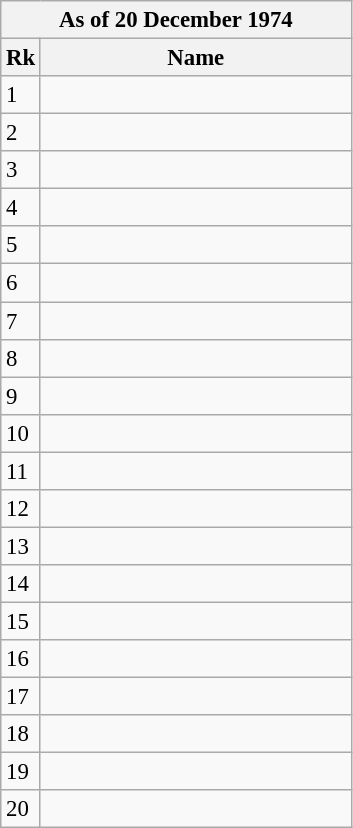<table class="wikitable" style="font-size:95%">
<tr>
<th colspan="2">As of 20 December 1974</th>
</tr>
<tr>
<th>Rk</th>
<th width="200">Name</th>
</tr>
<tr>
<td>1</td>
<td></td>
</tr>
<tr>
<td>2</td>
<td></td>
</tr>
<tr>
<td>3</td>
<td></td>
</tr>
<tr>
<td>4</td>
<td></td>
</tr>
<tr>
<td>5</td>
<td></td>
</tr>
<tr>
<td>6</td>
<td></td>
</tr>
<tr>
<td>7</td>
<td></td>
</tr>
<tr>
<td>8</td>
<td></td>
</tr>
<tr>
<td>9</td>
<td></td>
</tr>
<tr>
<td>10</td>
<td></td>
</tr>
<tr>
<td>11</td>
<td></td>
</tr>
<tr>
<td>12</td>
<td></td>
</tr>
<tr>
<td>13</td>
<td></td>
</tr>
<tr>
<td>14</td>
<td></td>
</tr>
<tr>
<td>15</td>
<td></td>
</tr>
<tr>
<td>16</td>
<td></td>
</tr>
<tr>
<td>17</td>
<td></td>
</tr>
<tr>
<td>18</td>
<td></td>
</tr>
<tr>
<td>19</td>
<td></td>
</tr>
<tr>
<td>20</td>
<td></td>
</tr>
</table>
